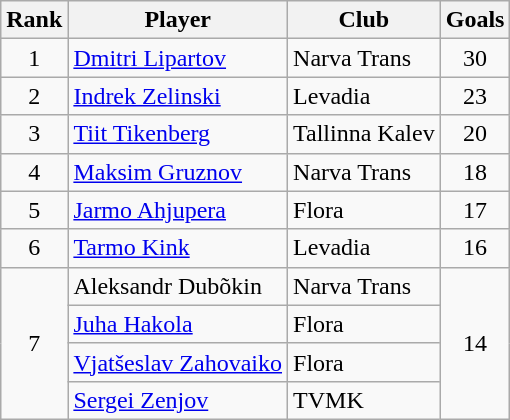<table class="wikitable">
<tr>
<th>Rank</th>
<th>Player</th>
<th>Club</th>
<th>Goals</th>
</tr>
<tr>
<td align=center>1</td>
<td> <a href='#'>Dmitri Lipartov</a></td>
<td>Narva Trans</td>
<td align=center>30</td>
</tr>
<tr>
<td align=center>2</td>
<td> <a href='#'>Indrek Zelinski</a></td>
<td>Levadia</td>
<td align=center>23</td>
</tr>
<tr>
<td align=center>3</td>
<td> <a href='#'>Tiit Tikenberg</a></td>
<td>Tallinna Kalev</td>
<td align=center>20</td>
</tr>
<tr>
<td align=center>4</td>
<td> <a href='#'>Maksim Gruznov</a></td>
<td>Narva Trans</td>
<td align=center>18</td>
</tr>
<tr>
<td align=center>5</td>
<td> <a href='#'>Jarmo Ahjupera</a></td>
<td>Flora</td>
<td align=center>17</td>
</tr>
<tr>
<td align=center>6</td>
<td> <a href='#'>Tarmo Kink</a></td>
<td>Levadia</td>
<td align=center>16</td>
</tr>
<tr>
<td rowspan=4 align=center>7</td>
<td> Aleksandr Dubõkin</td>
<td>Narva Trans</td>
<td align=center rowspan=4>14</td>
</tr>
<tr>
<td> <a href='#'>Juha Hakola</a></td>
<td>Flora</td>
</tr>
<tr>
<td> <a href='#'>Vjatšeslav Zahovaiko</a></td>
<td>Flora</td>
</tr>
<tr>
<td> <a href='#'>Sergei Zenjov</a></td>
<td>TVMK</td>
</tr>
</table>
